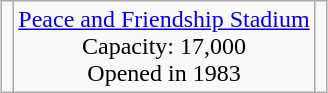<table class="wikitable" style="margin:1em auto; text-align:center">
<tr>
<td></td>
<td><a href='#'>Peace and Friendship Stadium</a><br>Capacity: 17,000<br>Opened in 1983</td>
<td></td>
</tr>
</table>
